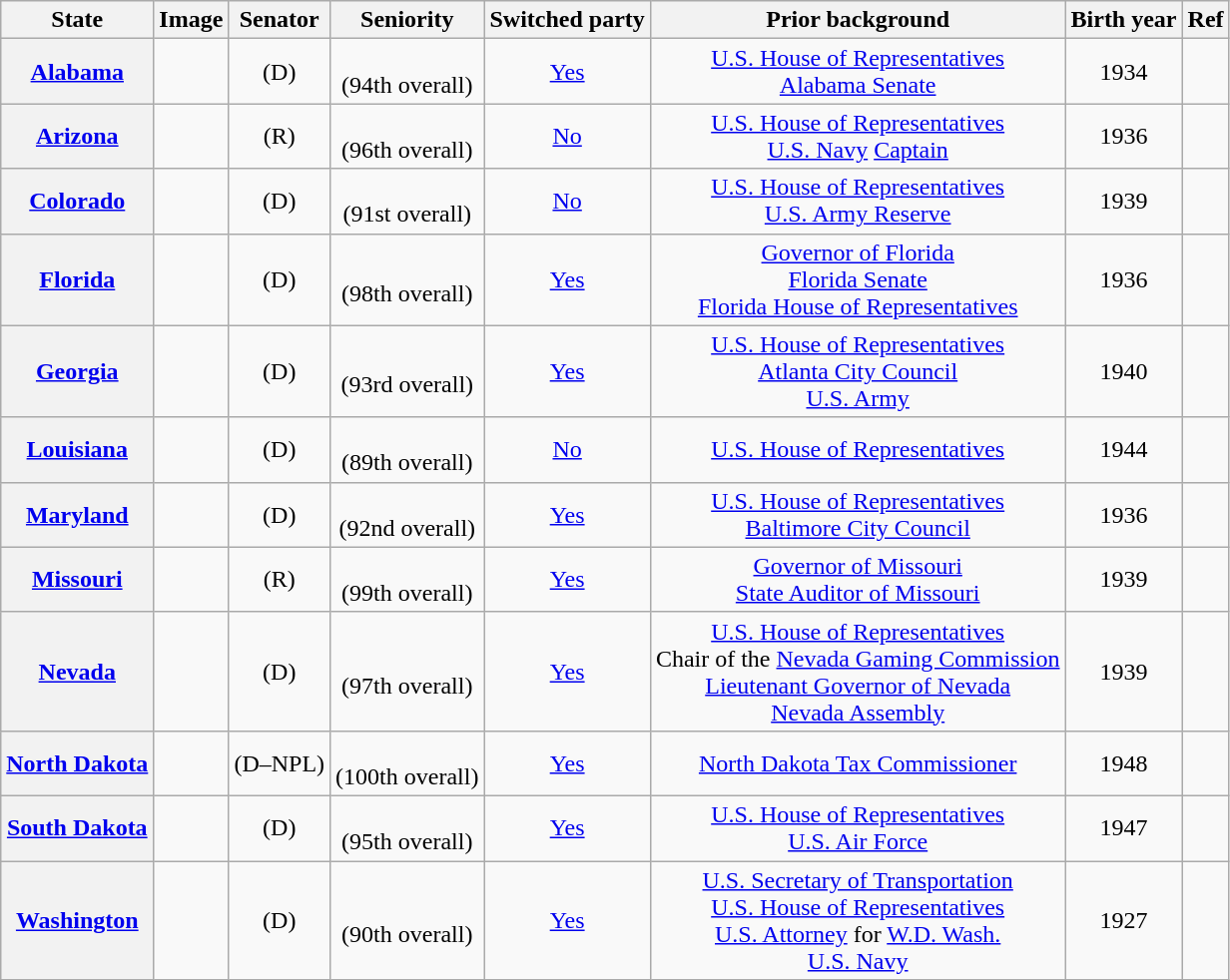<table class="sortable wikitable" style="text-align:center">
<tr>
<th>State</th>
<th>Image</th>
<th>Senator</th>
<th>Seniority</th>
<th>Switched party</th>
<th>Prior background</th>
<th>Birth year</th>
<th>Ref</th>
</tr>
<tr>
<th><a href='#'>Alabama</a></th>
<td></td>
<td> (D)</td>
<td><br>(94th overall)</td>
<td><a href='#'>Yes</a><br></td>
<td><a href='#'>U.S. House of Representatives</a><br><a href='#'>Alabama Senate</a></td>
<td>1934</td>
<td></td>
</tr>
<tr>
<th><a href='#'>Arizona</a></th>
<td></td>
<td> (R)</td>
<td><br>(96th overall)</td>
<td><a href='#'>No</a><br></td>
<td><a href='#'>U.S. House of Representatives</a><br><a href='#'>U.S. Navy</a> <a href='#'>Captain</a></td>
<td>1936</td>
<td></td>
</tr>
<tr>
<th><a href='#'>Colorado</a></th>
<td></td>
<td> (D)</td>
<td><br>(91st overall)</td>
<td><a href='#'>No</a><br></td>
<td><a href='#'>U.S. House of Representatives</a><br><a href='#'>U.S. Army Reserve</a></td>
<td>1939</td>
<td></td>
</tr>
<tr>
<th><a href='#'>Florida</a></th>
<td></td>
<td> (D)</td>
<td><br>(98th overall)</td>
<td><a href='#'>Yes</a><br></td>
<td><a href='#'>Governor of Florida</a><br><a href='#'>Florida Senate</a><br><a href='#'>Florida House of Representatives</a></td>
<td>1936</td>
<td></td>
</tr>
<tr>
<th><a href='#'>Georgia</a></th>
<td></td>
<td> (D)</td>
<td><br>(93rd overall)</td>
<td><a href='#'>Yes</a><br></td>
<td><a href='#'>U.S. House of Representatives</a><br><a href='#'>Atlanta City Council</a><br><a href='#'>U.S. Army</a></td>
<td>1940</td>
<td></td>
</tr>
<tr>
<th><a href='#'>Louisiana</a></th>
<td></td>
<td> (D)</td>
<td><br>(89th overall)</td>
<td><a href='#'>No</a><br></td>
<td><a href='#'>U.S. House of Representatives</a></td>
<td>1944</td>
<td></td>
</tr>
<tr>
<th><a href='#'>Maryland</a></th>
<td></td>
<td> (D)</td>
<td><br>(92nd overall)</td>
<td><a href='#'>Yes</a><br></td>
<td><a href='#'>U.S. House of Representatives</a><br><a href='#'>Baltimore City Council</a></td>
<td>1936</td>
<td></td>
</tr>
<tr>
<th><a href='#'>Missouri</a></th>
<td></td>
<td> (R)</td>
<td><br>(99th overall)</td>
<td><a href='#'>Yes</a><br></td>
<td><a href='#'>Governor of Missouri</a><br><a href='#'>State Auditor of Missouri</a></td>
<td>1939</td>
<td></td>
</tr>
<tr>
<th><a href='#'>Nevada</a></th>
<td></td>
<td> (D)</td>
<td><br>(97th overall)</td>
<td><a href='#'>Yes</a><br></td>
<td><a href='#'>U.S. House of Representatives</a><br>Chair of the <a href='#'>Nevada Gaming Commission</a><br><a href='#'>Lieutenant Governor of Nevada</a><br><a href='#'>Nevada Assembly</a></td>
<td>1939</td>
<td></td>
</tr>
<tr>
<th><a href='#'>North Dakota</a></th>
<td></td>
<td> (D–NPL)</td>
<td><br>(100th overall)</td>
<td><a href='#'>Yes</a><br></td>
<td><a href='#'>North Dakota Tax Commissioner</a></td>
<td>1948</td>
<td></td>
</tr>
<tr>
<th><a href='#'>South Dakota</a></th>
<td></td>
<td> (D)</td>
<td><br>(95th overall)</td>
<td><a href='#'>Yes</a><br></td>
<td><a href='#'>U.S. House of Representatives</a><br><a href='#'>U.S. Air Force</a></td>
<td>1947</td>
<td></td>
</tr>
<tr>
<th><a href='#'>Washington</a></th>
<td></td>
<td> (D)</td>
<td><br>(90th overall)</td>
<td><a href='#'>Yes</a><br></td>
<td><a href='#'>U.S. Secretary of Transportation</a><br><a href='#'>U.S. House of Representatives</a><br><a href='#'>U.S. Attorney</a> for <a href='#'>W.D. Wash.</a><br><a href='#'>U.S. Navy</a></td>
<td>1927</td>
<td></td>
</tr>
</table>
